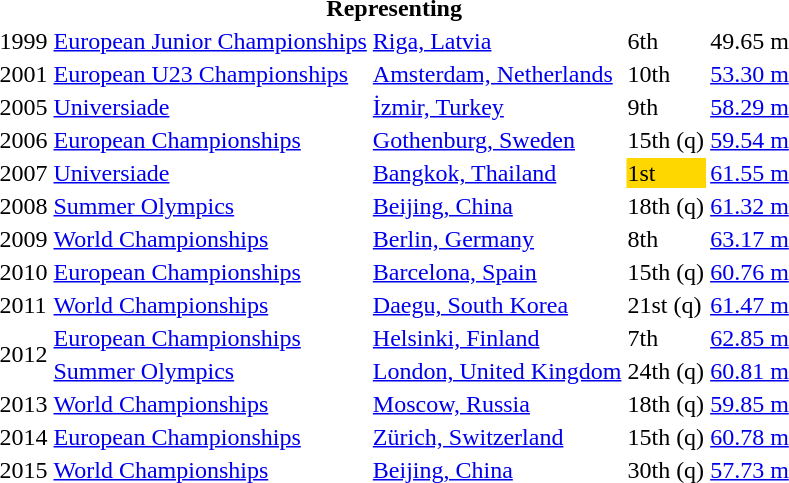<table>
<tr>
<th colspan="5">Representing </th>
</tr>
<tr>
<td>1999</td>
<td><a href='#'>European Junior Championships</a></td>
<td><a href='#'>Riga, Latvia</a></td>
<td>6th</td>
<td>49.65 m</td>
</tr>
<tr>
<td>2001</td>
<td><a href='#'>European U23 Championships</a></td>
<td><a href='#'>Amsterdam, Netherlands</a></td>
<td>10th</td>
<td><a href='#'>53.30 m</a></td>
</tr>
<tr>
<td>2005</td>
<td><a href='#'>Universiade</a></td>
<td><a href='#'>İzmir, Turkey</a></td>
<td>9th</td>
<td><a href='#'>58.29 m</a></td>
</tr>
<tr>
<td>2006</td>
<td><a href='#'>European Championships</a></td>
<td><a href='#'>Gothenburg, Sweden</a></td>
<td>15th (q)</td>
<td><a href='#'>59.54 m</a></td>
</tr>
<tr>
<td>2007</td>
<td><a href='#'>Universiade</a></td>
<td><a href='#'>Bangkok, Thailand</a></td>
<td bgcolor=gold>1st</td>
<td><a href='#'>61.55 m</a></td>
</tr>
<tr>
<td>2008</td>
<td><a href='#'>Summer Olympics</a></td>
<td><a href='#'>Beijing, China</a></td>
<td>18th (q)</td>
<td><a href='#'>61.32 m</a></td>
</tr>
<tr>
<td>2009</td>
<td><a href='#'>World Championships</a></td>
<td><a href='#'>Berlin, Germany</a></td>
<td>8th</td>
<td><a href='#'>63.17 m</a></td>
</tr>
<tr>
<td>2010</td>
<td><a href='#'>European Championships</a></td>
<td><a href='#'>Barcelona, Spain</a></td>
<td>15th (q)</td>
<td><a href='#'>60.76 m</a></td>
</tr>
<tr>
<td>2011</td>
<td><a href='#'>World Championships</a></td>
<td><a href='#'>Daegu, South Korea</a></td>
<td>21st (q)</td>
<td><a href='#'>61.47 m</a></td>
</tr>
<tr>
<td rowspan=2>2012</td>
<td><a href='#'>European Championships</a></td>
<td><a href='#'>Helsinki, Finland</a></td>
<td>7th</td>
<td><a href='#'>62.85 m</a></td>
</tr>
<tr>
<td><a href='#'>Summer Olympics</a></td>
<td><a href='#'>London, United Kingdom</a></td>
<td>24th (q)</td>
<td><a href='#'>60.81 m</a></td>
</tr>
<tr>
<td>2013</td>
<td><a href='#'>World Championships</a></td>
<td><a href='#'>Moscow, Russia</a></td>
<td>18th (q)</td>
<td><a href='#'>59.85 m</a></td>
</tr>
<tr>
<td>2014</td>
<td><a href='#'>European Championships</a></td>
<td><a href='#'>Zürich, Switzerland</a></td>
<td>15th (q)</td>
<td><a href='#'>60.78 m</a></td>
</tr>
<tr>
<td>2015</td>
<td><a href='#'>World Championships</a></td>
<td><a href='#'>Beijing, China</a></td>
<td>30th (q)</td>
<td><a href='#'>57.73 m</a></td>
</tr>
</table>
